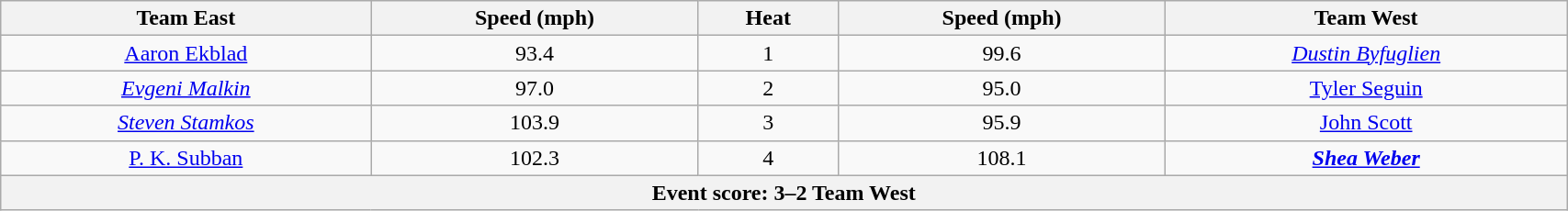<table width="90%" class="wikitable">
<tr align="center">
<th>Team East</th>
<th>Speed (mph)</th>
<th>Heat</th>
<th>Speed (mph)</th>
<th>Team West</th>
</tr>
<tr align="center">
<td><a href='#'>Aaron Ekblad</a></td>
<td>93.4</td>
<td>1</td>
<td>99.6</td>
<td><em><a href='#'>Dustin Byfuglien</a></em></td>
</tr>
<tr align="center">
<td><em><a href='#'>Evgeni Malkin</a></em></td>
<td>97.0</td>
<td>2</td>
<td>95.0</td>
<td><a href='#'>Tyler Seguin</a></td>
</tr>
<tr align="center">
<td><em><a href='#'>Steven Stamkos</a></em></td>
<td>103.9</td>
<td>3</td>
<td>95.9</td>
<td><a href='#'>John Scott</a></td>
</tr>
<tr align="center">
<td><a href='#'>P. K. Subban</a></td>
<td>102.3</td>
<td>4</td>
<td>108.1</td>
<td><strong><em><a href='#'>Shea Weber</a></em></strong></td>
</tr>
<tr align="center">
<th colspan="5">Event score: 3–2 Team West</th>
</tr>
</table>
